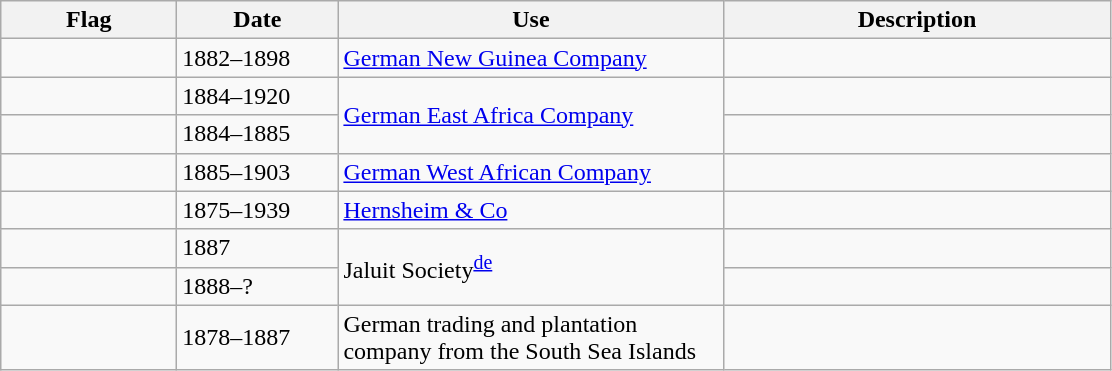<table class="wikitable">
<tr>
<th style="width:110px;">Flag</th>
<th style="width:100px;">Date</th>
<th style="width:250px;">Use</th>
<th style="width:250px;">Description</th>
</tr>
<tr>
<td></td>
<td>1882–1898</td>
<td><a href='#'>German New Guinea Company</a></td>
<td></td>
</tr>
<tr>
<td></td>
<td>1884–1920</td>
<td rowspan="2"><a href='#'>German East Africa Company</a></td>
<td></td>
</tr>
<tr>
<td></td>
<td>1884–1885</td>
<td></td>
</tr>
<tr>
<td></td>
<td>1885–1903</td>
<td><a href='#'>German West African Company</a></td>
<td></td>
</tr>
<tr>
<td></td>
<td>1875–1939</td>
<td><a href='#'>Hernsheim & Co</a></td>
<td></td>
</tr>
<tr>
<td></td>
<td>1887</td>
<td rowspan="2">Jaluit Society<sup><a href='#'>de</a></sup></td>
<td></td>
</tr>
<tr>
<td></td>
<td>1888–?</td>
<td></td>
</tr>
<tr>
<td></td>
<td>1878–1887</td>
<td>German trading and plantation company from the South Sea Islands</td>
<td></td>
</tr>
</table>
